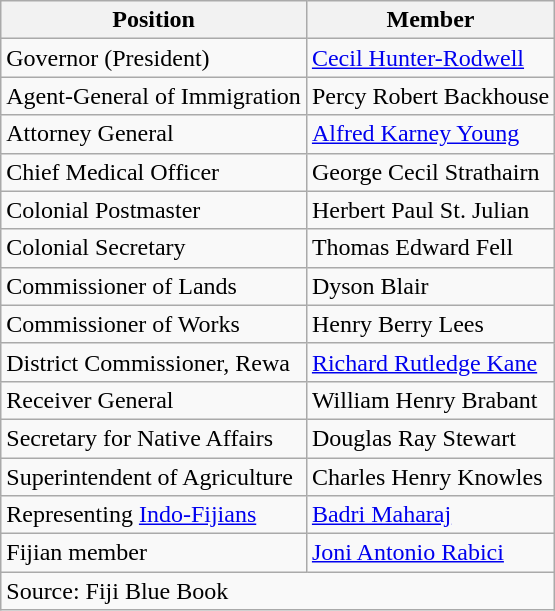<table class=wikitable>
<tr>
<th>Position</th>
<th>Member</th>
</tr>
<tr>
<td>Governor (President)</td>
<td><a href='#'>Cecil Hunter-Rodwell</a></td>
</tr>
<tr>
<td>Agent-General of Immigration</td>
<td>Percy Robert Backhouse</td>
</tr>
<tr>
<td>Attorney General</td>
<td><a href='#'>Alfred Karney Young</a></td>
</tr>
<tr>
<td>Chief Medical Officer</td>
<td>George Cecil Strathairn</td>
</tr>
<tr>
<td>Colonial Postmaster</td>
<td>Herbert Paul St. Julian</td>
</tr>
<tr>
<td>Colonial Secretary</td>
<td>Thomas Edward Fell</td>
</tr>
<tr>
<td>Commissioner of Lands</td>
<td>Dyson Blair</td>
</tr>
<tr>
<td>Commissioner of Works</td>
<td>Henry Berry Lees</td>
</tr>
<tr>
<td>District Commissioner, Rewa</td>
<td><a href='#'>Richard Rutledge Kane</a></td>
</tr>
<tr>
<td>Receiver General</td>
<td>William Henry Brabant</td>
</tr>
<tr>
<td>Secretary for Native Affairs</td>
<td>Douglas Ray Stewart</td>
</tr>
<tr>
<td>Superintendent of Agriculture</td>
<td>Charles Henry Knowles</td>
</tr>
<tr>
<td>Representing <a href='#'>Indo-Fijians</a></td>
<td><a href='#'>Badri Maharaj</a></td>
</tr>
<tr>
<td>Fijian member</td>
<td><a href='#'>Joni Antonio Rabici</a></td>
</tr>
<tr>
<td colspan=2>Source: Fiji Blue Book</td>
</tr>
</table>
